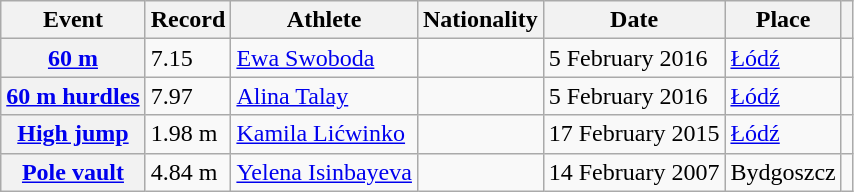<table class="wikitable plainrowheaders">
<tr>
<th scope="col">Event</th>
<th scope="col">Record</th>
<th scope="col">Athlete</th>
<th scope="col">Nationality</th>
<th scope="col">Date</th>
<th scope="col">Place</th>
<th scope="col"></th>
</tr>
<tr>
<th scope="row"><a href='#'>60 m</a></th>
<td>7.15</td>
<td><a href='#'>Ewa Swoboda</a></td>
<td></td>
<td>5 February 2016</td>
<td><a href='#'>Łódź</a></td>
<td></td>
</tr>
<tr>
<th scope="row"><a href='#'>60 m hurdles</a></th>
<td>7.97</td>
<td><a href='#'>Alina Talay</a></td>
<td></td>
<td>5 February 2016</td>
<td><a href='#'>Łódź</a></td>
<td></td>
</tr>
<tr>
<th scope="row"><a href='#'>High jump</a></th>
<td>1.98 m</td>
<td><a href='#'>Kamila Lićwinko</a></td>
<td></td>
<td>17 February 2015</td>
<td><a href='#'>Łódź</a></td>
<td></td>
</tr>
<tr>
<th scope="row"><a href='#'>Pole vault</a></th>
<td>4.84 m</td>
<td><a href='#'>Yelena Isinbayeva</a></td>
<td></td>
<td>14 February 2007</td>
<td>Bydgoszcz</td>
<td></td>
</tr>
</table>
